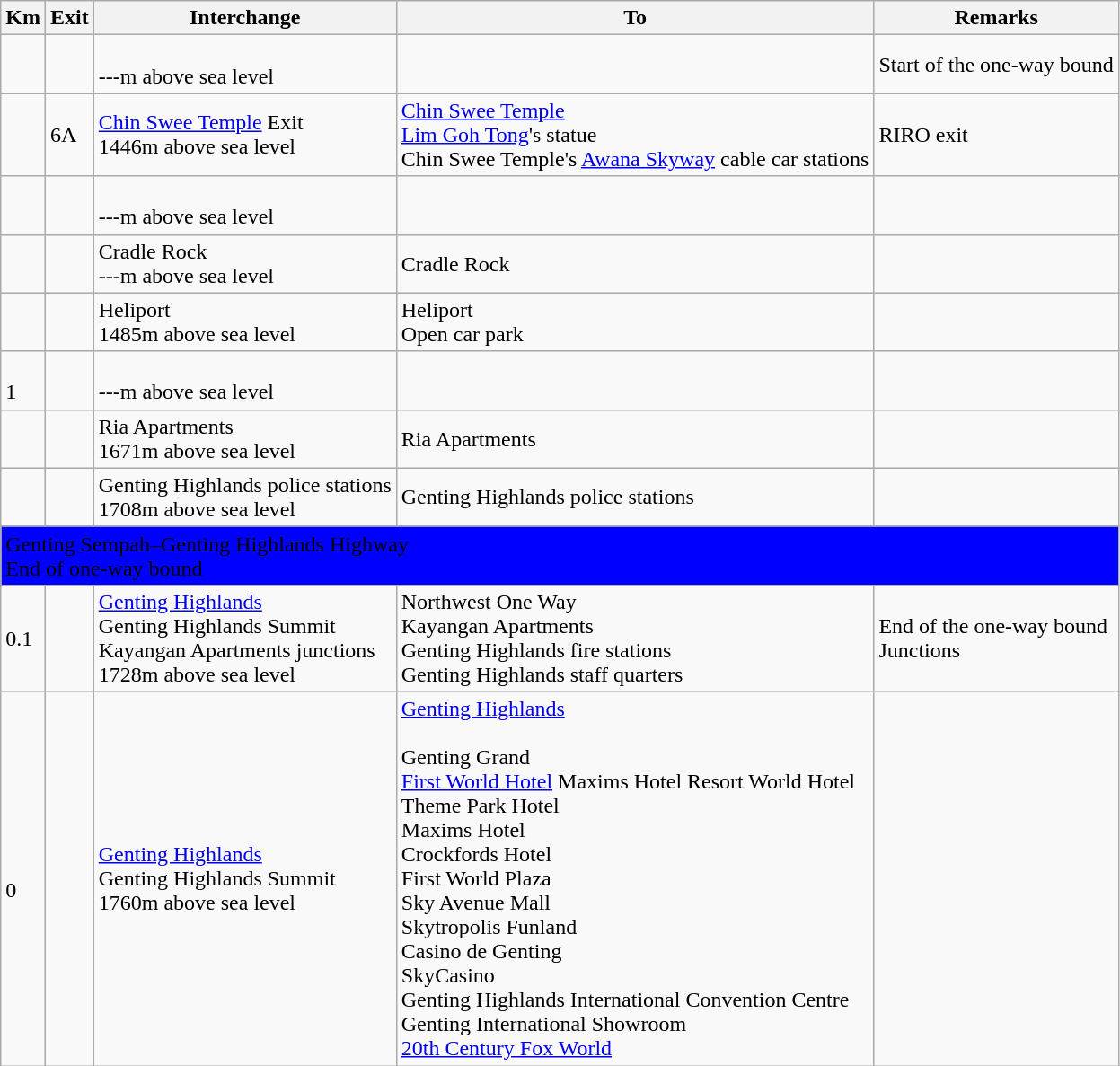<table class="wikitable">
<tr>
<th>Km</th>
<th>Exit</th>
<th>Interchange</th>
<th>To</th>
<th>Remarks</th>
</tr>
<tr>
<td></td>
<td></td>
<td><br>---m above sea level</td>
<td></td>
<td>Start of the one-way bound</td>
</tr>
<tr>
<td></td>
<td>6A</td>
<td><a href='#'>Chin Swee Temple</a> Exit<br>1446m above sea level</td>
<td><a href='#'>Chin Swee Temple</a><br><a href='#'>Lim Goh Tong</a>'s statue<br>Chin Swee Temple's <a href='#'>Awana Skyway</a> cable car stations<br> </td>
<td>RIRO exit</td>
</tr>
<tr>
<td></td>
<td></td>
<td><br>---m above sea level</td>
<td></td>
<td></td>
</tr>
<tr>
<td></td>
<td></td>
<td>Cradle Rock<br>---m above sea level</td>
<td>Cradle Rock<br></td>
<td></td>
</tr>
<tr>
<td></td>
<td></td>
<td>Heliport<br>1485m above sea level</td>
<td>Heliport<br>Open car park</td>
<td></td>
</tr>
<tr>
<td><br>1</td>
<td></td>
<td><br>---m above sea level</td>
<td></td>
<td></td>
</tr>
<tr>
<td></td>
<td></td>
<td>Ria Apartments<br>1671m above sea level</td>
<td>Ria Apartments</td>
<td></td>
</tr>
<tr>
<td></td>
<td></td>
<td>Genting Highlands police stations<br>1708m above sea level</td>
<td>Genting Highlands police stations</td>
<td></td>
</tr>
<tr>
<td style="width:600px" colspan="6" style="text-align:center" bgcolor="blue"><span> Genting Sempah–Genting Highlands Highway<br>End of one-way bound</span></td>
</tr>
<tr>
<td>0.1</td>
<td></td>
<td><a href='#'>Genting Highlands</a><br>Genting Highlands Summit<br>Kayangan Apartments junctions<br>1728m above sea level</td>
<td>Northwest One Way<br>Kayangan Apartments<br>Genting Highlands fire stations<br>Genting Highlands staff quarters<br></td>
<td>End of the one-way bound<br>Junctions</td>
</tr>
<tr>
<td><br>0</td>
<td></td>
<td><a href='#'>Genting Highlands</a><br>Genting Highlands Summit<br>1760m above sea level</td>
<td><a href='#'>Genting Highlands</a><br><br>Genting Grand<br><a href='#'>First World Hotel</a>
Maxims Hotel
Resort World Hotel<br>Theme Park Hotel<br>Maxims Hotel<br>Crockfords Hotel<br>First World Plaza<br>Sky Avenue Mall<br>Skytropolis Funland<br>Casino de Genting<br>SkyCasino<br>Genting Highlands International Convention Centre<br>Genting International Showroom<br><a href='#'>20th Century Fox World</a><br></td>
<td></td>
</tr>
</table>
